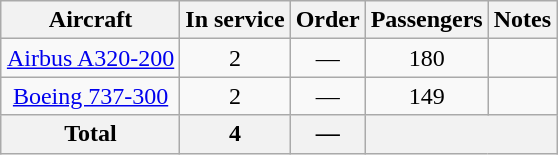<table class="wikitable" style="border-collapse:collapse;text-align:center;margin:auto;">
<tr>
<th>Aircraft</th>
<th>In service</th>
<th>Order</th>
<th>Passengers</th>
<th>Notes</th>
</tr>
<tr>
<td><a href='#'>Airbus A320-200</a></td>
<td>2</td>
<td>—</td>
<td>180</td>
<td></td>
</tr>
<tr>
<td><a href='#'>Boeing 737-300</a></td>
<td>2</td>
<td>—</td>
<td>149</td>
<td></td>
</tr>
<tr>
<th>Total</th>
<th>4</th>
<th>—</th>
<th colspan="2"></th>
</tr>
</table>
